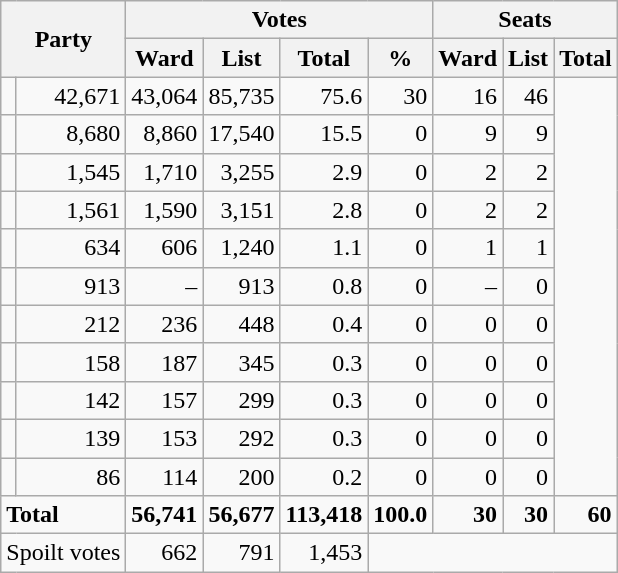<table class=wikitable style="text-align:right">
<tr>
<th rowspan="2" colspan="2">Party</th>
<th colspan="4" align="center">Votes</th>
<th colspan="3" align="center">Seats</th>
</tr>
<tr>
<th>Ward</th>
<th>List</th>
<th>Total</th>
<th>%</th>
<th>Ward</th>
<th>List</th>
<th>Total</th>
</tr>
<tr>
<td></td>
<td>42,671</td>
<td>43,064</td>
<td>85,735</td>
<td>75.6</td>
<td>30</td>
<td>16</td>
<td>46</td>
</tr>
<tr>
<td></td>
<td>8,680</td>
<td>8,860</td>
<td>17,540</td>
<td>15.5</td>
<td>0</td>
<td>9</td>
<td>9</td>
</tr>
<tr>
<td></td>
<td>1,545</td>
<td>1,710</td>
<td>3,255</td>
<td>2.9</td>
<td>0</td>
<td>2</td>
<td>2</td>
</tr>
<tr>
<td></td>
<td>1,561</td>
<td>1,590</td>
<td>3,151</td>
<td>2.8</td>
<td>0</td>
<td>2</td>
<td>2</td>
</tr>
<tr>
<td></td>
<td>634</td>
<td>606</td>
<td>1,240</td>
<td>1.1</td>
<td>0</td>
<td>1</td>
<td>1</td>
</tr>
<tr>
<td></td>
<td>913</td>
<td>–</td>
<td>913</td>
<td>0.8</td>
<td>0</td>
<td>–</td>
<td>0</td>
</tr>
<tr>
<td></td>
<td>212</td>
<td>236</td>
<td>448</td>
<td>0.4</td>
<td>0</td>
<td>0</td>
<td>0</td>
</tr>
<tr>
<td></td>
<td>158</td>
<td>187</td>
<td>345</td>
<td>0.3</td>
<td>0</td>
<td>0</td>
<td>0</td>
</tr>
<tr>
<td></td>
<td>142</td>
<td>157</td>
<td>299</td>
<td>0.3</td>
<td>0</td>
<td>0</td>
<td>0</td>
</tr>
<tr>
<td></td>
<td>139</td>
<td>153</td>
<td>292</td>
<td>0.3</td>
<td>0</td>
<td>0</td>
<td>0</td>
</tr>
<tr>
<td></td>
<td>86</td>
<td>114</td>
<td>200</td>
<td>0.2</td>
<td>0</td>
<td>0</td>
<td>0</td>
</tr>
<tr>
<td colspan="2" style="text-align:left"><strong>Total</strong></td>
<td><strong>56,741</strong></td>
<td><strong>56,677</strong></td>
<td><strong>113,418</strong></td>
<td><strong>100.0</strong></td>
<td><strong>30</strong></td>
<td><strong>30</strong></td>
<td><strong>60</strong></td>
</tr>
<tr>
<td colspan="2" style="text-align:left">Spoilt votes</td>
<td>662</td>
<td>791</td>
<td>1,453</td>
</tr>
</table>
